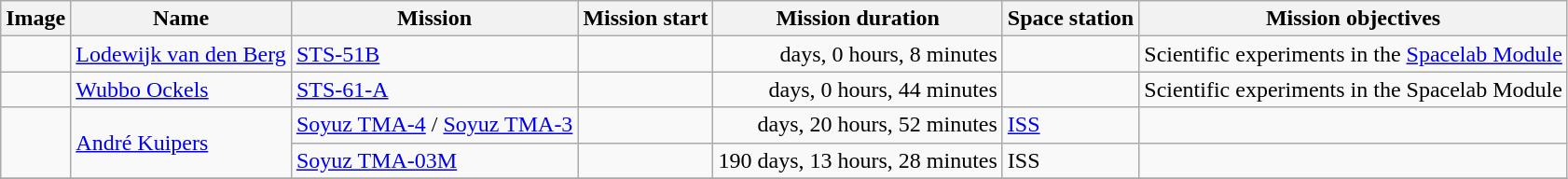<table class="wikitable sortable sticky-header sort-under">
<tr>
<th>Image</th>
<th>Name</th>
<th>Mission</th>
<th>Mission start</th>
<th>Mission duration</th>
<th>Space station</th>
<th class="unsortable">Mission objectives</th>
</tr>
<tr>
<td></td>
<td data-sort-value=van den Berg><a href='#'>Lodewijk van den Berg</a></td>
<td><a href='#'>STS-51B</a></td>
<td align=right></td>
<td align=right> days, 0 hours, 8 minutes</td>
<td></td>
<td>Scientific experiments in the <a href='#'>Spacelab Module</a></td>
</tr>
<tr>
<td></td>
<td data-sort-value=Ockels><a href='#'>Wubbo Ockels</a></td>
<td><a href='#'>STS-61-A</a></td>
<td align=right></td>
<td align=right> days, 0 hours, 44 minutes</td>
<td></td>
<td>Scientific experiments in the Spacelab Module</td>
</tr>
<tr>
<td rowspan=2></td>
<td rowspan=2 data-sort-value=Kuipers><a href='#'>André Kuipers</a></td>
<td><a href='#'>Soyuz TMA-4</a> / <a href='#'>Soyuz TMA-3</a></td>
<td align=right></td>
<td align=right> days, 20 hours, 52 minutes</td>
<td><a href='#'>ISS</a></td>
<td></td>
</tr>
<tr>
<td><a href='#'>Soyuz TMA-03M</a></td>
<td align=right></td>
<td align=right>190 days, 13 hours, 28 minutes</td>
<td>ISS</td>
<td></td>
</tr>
<tr>
</tr>
</table>
